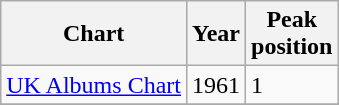<table class="wikitable sortable">
<tr>
<th>Chart</th>
<th>Year</th>
<th>Peak<br>position</th>
</tr>
<tr>
<td align="left"><a href='#'>UK Albums Chart</a></td>
<td align="left">1961</td>
<td align="left">1</td>
</tr>
<tr>
</tr>
</table>
